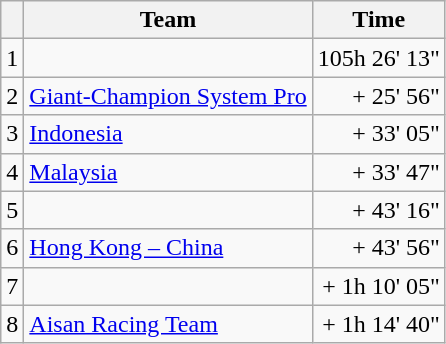<table class="wikitable">
<tr>
<th></th>
<th>Team</th>
<th>Time</th>
</tr>
<tr>
<td>1</td>
<td></td>
<td align=right>105h 26' 13"</td>
</tr>
<tr>
<td>2</td>
<td><a href='#'>Giant-Champion System Pro</a></td>
<td align=right>+ 25' 56"</td>
</tr>
<tr>
<td>3</td>
<td><a href='#'>Indonesia</a></td>
<td align=right>+ 33' 05"</td>
</tr>
<tr>
<td>4</td>
<td><a href='#'>Malaysia</a></td>
<td align=right>+ 33' 47"</td>
</tr>
<tr>
<td>5</td>
<td></td>
<td align=right>+ 43' 16"</td>
</tr>
<tr>
<td>6</td>
<td><a href='#'>Hong Kong – China</a></td>
<td align=right>+ 43' 56"</td>
</tr>
<tr>
<td>7</td>
<td></td>
<td align=right>+ 1h 10' 05"</td>
</tr>
<tr>
<td>8</td>
<td><a href='#'>Aisan Racing Team</a></td>
<td align=right>+ 1h 14' 40"</td>
</tr>
</table>
